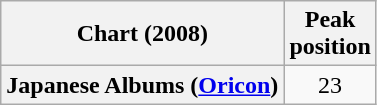<table class="wikitable plainrowheaders">
<tr>
<th>Chart (2008)</th>
<th>Peak<br>position</th>
</tr>
<tr>
<th scope="row">Japanese Albums (<a href='#'>Oricon</a>)</th>
<td align="center">23</td>
</tr>
</table>
